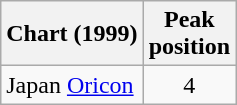<table class="wikitable">
<tr>
<th>Chart (1999)</th>
<th>Peak<br>position</th>
</tr>
<tr>
<td>Japan <a href='#'>Oricon</a></td>
<td align="center">4</td>
</tr>
</table>
